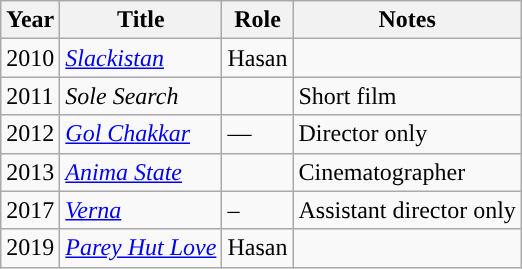<table class="wikitable sortable">
<tr>
<th>Year</th>
<th>Title</th>
<th>Role</th>
<th>Notes</th>
</tr>
<tr>
<td>2010</td>
<td><em><a href='#'>Slackistan</a></em></td>
<td>Hasan</td>
<td></td>
</tr>
<tr>
<td>2011</td>
<td><em>Sole Search</em></td>
<td></td>
<td>Short film</td>
</tr>
<tr>
<td>2012</td>
<td><em><a href='#'>Gol Chakkar</a></em></td>
<td>—</td>
<td>Director only</td>
</tr>
<tr>
<td>2013</td>
<td><em><a href='#'>Anima State</a></em></td>
<td></td>
<td>Cinematographer</td>
</tr>
<tr>
<td>2017</td>
<td><em><a href='#'>Verna</a></em></td>
<td>–</td>
<td>Assistant director only</td>
</tr>
<tr>
<td>2019</td>
<td><em><a href='#'>Parey Hut Love</a></em></td>
<td>Hasan</td>
<td></td>
</tr>
</table>
